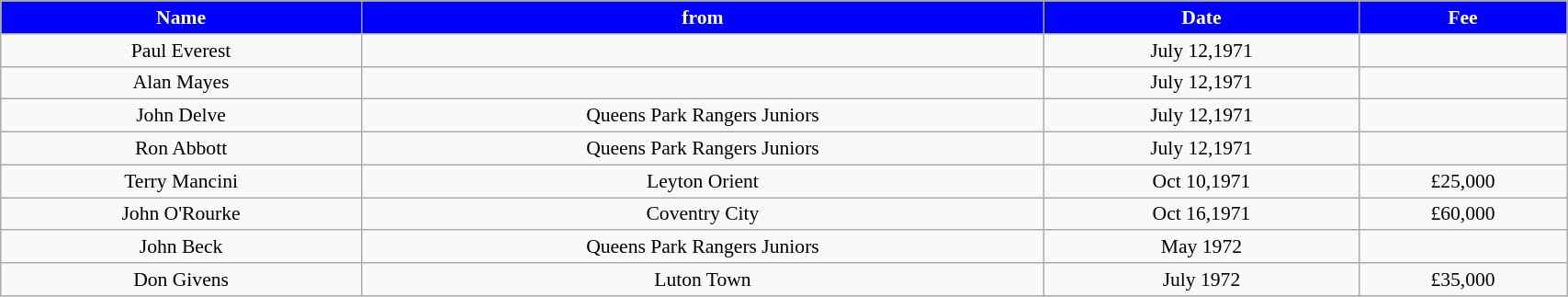<table class="wikitable" style="text-align:center; font-size:90%; width:90%;">
<tr>
<th style="background:#0000FF; color:#FFFFFF; text-align:center;"><strong>Name</strong></th>
<th style="background:#0000FF; color:#FFFFFF; text-align:center;">from</th>
<th style="background:#0000FF; color:#FFFFFF; text-align:center;">Date</th>
<th style="background:#0000FF; color:#FFFFFF; text-align:center;">Fee</th>
</tr>
<tr>
<td>Paul Everest</td>
<td></td>
<td>July 12,1971</td>
<td></td>
</tr>
<tr>
<td>Alan Mayes</td>
<td></td>
<td>July 12,1971</td>
<td></td>
</tr>
<tr>
<td>John Delve</td>
<td>Queens Park Rangers Juniors</td>
<td>July 12,1971</td>
<td></td>
</tr>
<tr>
<td>Ron Abbott</td>
<td>Queens Park Rangers Juniors</td>
<td>July 12,1971</td>
<td></td>
</tr>
<tr>
<td>Terry Mancini</td>
<td>Leyton Orient</td>
<td>Oct 10,1971</td>
<td>£25,000</td>
</tr>
<tr>
<td>John O'Rourke</td>
<td>Coventry City</td>
<td>Oct 16,1971</td>
<td>£60,000</td>
</tr>
<tr>
<td>John Beck</td>
<td>Queens Park Rangers Juniors</td>
<td>May 1972</td>
<td></td>
</tr>
<tr>
<td>Don Givens</td>
<td>Luton Town</td>
<td>July 1972</td>
<td>£35,000</td>
</tr>
</table>
